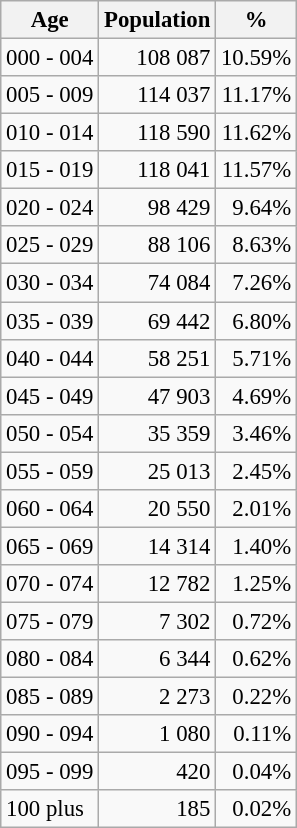<table class="wikitable" style="font-size: 95%; text-align: right">
<tr>
<th>Age</th>
<th>Population</th>
<th>%</th>
</tr>
<tr>
<td align=left>000 - 004</td>
<td>108 087</td>
<td>10.59%</td>
</tr>
<tr>
<td align=left>005 - 009</td>
<td>114 037</td>
<td>11.17%</td>
</tr>
<tr>
<td align=left>010 - 014</td>
<td>118 590</td>
<td>11.62%</td>
</tr>
<tr>
<td align=left>015 - 019</td>
<td>118 041</td>
<td>11.57%</td>
</tr>
<tr>
<td align=left>020 - 024</td>
<td>98 429</td>
<td>9.64%</td>
</tr>
<tr>
<td align=left>025 - 029</td>
<td>88 106</td>
<td>8.63%</td>
</tr>
<tr>
<td align=left>030 - 034</td>
<td>74 084</td>
<td>7.26%</td>
</tr>
<tr>
<td align=left>035 - 039</td>
<td>69 442</td>
<td>6.80%</td>
</tr>
<tr>
<td align=left>040 - 044</td>
<td>58 251</td>
<td>5.71%</td>
</tr>
<tr>
<td align=left>045 - 049</td>
<td>47 903</td>
<td>4.69%</td>
</tr>
<tr>
<td align=left>050 - 054</td>
<td>35 359</td>
<td>3.46%</td>
</tr>
<tr>
<td align=left>055 - 059</td>
<td>25 013</td>
<td>2.45%</td>
</tr>
<tr>
<td align=left>060 - 064</td>
<td>20 550</td>
<td>2.01%</td>
</tr>
<tr>
<td align=left>065 - 069</td>
<td>14 314</td>
<td>1.40%</td>
</tr>
<tr>
<td align=left>070 - 074</td>
<td>12 782</td>
<td>1.25%</td>
</tr>
<tr>
<td align=left>075 - 079</td>
<td>7 302</td>
<td>0.72%</td>
</tr>
<tr>
<td align=left>080 - 084</td>
<td>6 344</td>
<td>0.62%</td>
</tr>
<tr>
<td align=left>085 - 089</td>
<td>2 273</td>
<td>0.22%</td>
</tr>
<tr>
<td align=left>090 - 094</td>
<td>1 080</td>
<td>0.11%</td>
</tr>
<tr>
<td align=left>095 - 099</td>
<td>420</td>
<td>0.04%</td>
</tr>
<tr>
<td align=left>100 plus</td>
<td>185</td>
<td>0.02%</td>
</tr>
</table>
